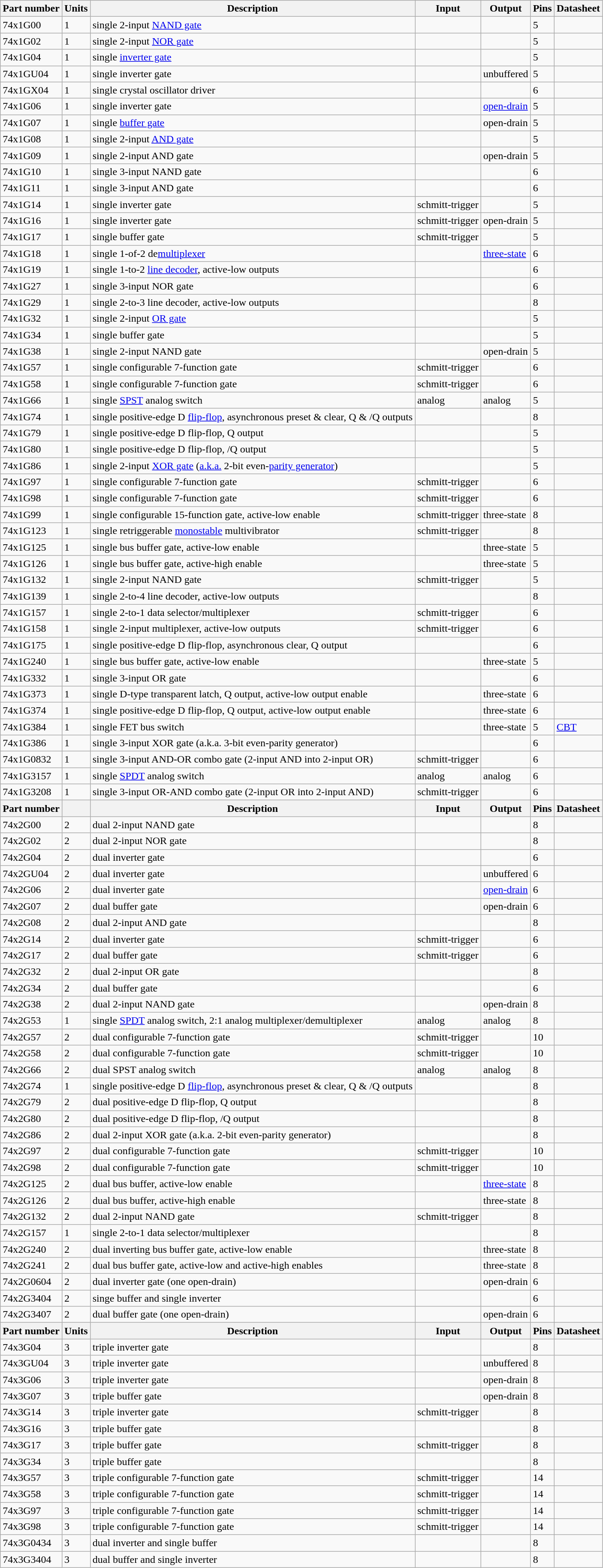<table class="wikitable sortable">
<tr>
<th>Part number</th>
<th>Units</th>
<th>Description</th>
<th>Input</th>
<th>Output</th>
<th>Pins</th>
<th>Datasheet</th>
</tr>
<tr>
<td>74x1G00</td>
<td>1</td>
<td>single 2-input <a href='#'>NAND gate</a></td>
<td></td>
<td></td>
<td>5</td>
<td></td>
</tr>
<tr>
<td>74x1G02</td>
<td>1</td>
<td>single 2-input <a href='#'>NOR gate</a></td>
<td></td>
<td></td>
<td>5</td>
<td></td>
</tr>
<tr>
<td>74x1G04</td>
<td>1</td>
<td>single <a href='#'>inverter gate</a></td>
<td></td>
<td></td>
<td>5</td>
<td></td>
</tr>
<tr>
<td>74x1GU04</td>
<td>1</td>
<td>single inverter gate</td>
<td></td>
<td>unbuffered</td>
<td>5</td>
<td></td>
</tr>
<tr>
<td>74x1GX04</td>
<td>1</td>
<td>single crystal oscillator driver</td>
<td></td>
<td></td>
<td>6</td>
<td></td>
</tr>
<tr>
<td>74x1G06</td>
<td>1</td>
<td>single inverter gate</td>
<td></td>
<td><a href='#'>open-drain</a></td>
<td>5</td>
<td></td>
</tr>
<tr>
<td>74x1G07</td>
<td>1</td>
<td>single <a href='#'>buffer gate</a></td>
<td></td>
<td>open-drain</td>
<td>5</td>
<td></td>
</tr>
<tr>
<td>74x1G08</td>
<td>1</td>
<td>single 2-input <a href='#'>AND gate</a></td>
<td></td>
<td></td>
<td>5</td>
<td></td>
</tr>
<tr>
<td>74x1G09</td>
<td>1</td>
<td>single 2-input AND gate</td>
<td></td>
<td>open-drain</td>
<td>5</td>
<td></td>
</tr>
<tr>
<td>74x1G10</td>
<td>1</td>
<td>single 3-input NAND gate</td>
<td></td>
<td></td>
<td>6</td>
<td></td>
</tr>
<tr>
<td>74x1G11</td>
<td>1</td>
<td>single 3-input AND gate</td>
<td></td>
<td></td>
<td>6</td>
<td></td>
</tr>
<tr>
<td>74x1G14</td>
<td>1</td>
<td>single inverter gate</td>
<td>schmitt-trigger</td>
<td></td>
<td>5</td>
<td></td>
</tr>
<tr>
<td>74x1G16</td>
<td>1</td>
<td>single inverter gate</td>
<td>schmitt-trigger</td>
<td>open-drain</td>
<td>5</td>
<td></td>
</tr>
<tr>
<td>74x1G17</td>
<td>1</td>
<td>single buffer gate</td>
<td>schmitt-trigger</td>
<td></td>
<td>5</td>
<td></td>
</tr>
<tr>
<td>74x1G18</td>
<td>1</td>
<td>single 1-of-2 de<a href='#'>multiplexer</a></td>
<td></td>
<td><a href='#'>three-state</a></td>
<td>6</td>
<td></td>
</tr>
<tr>
<td>74x1G19</td>
<td>1</td>
<td>single 1-to-2 <a href='#'>line decoder</a>, active-low outputs</td>
<td></td>
<td></td>
<td>6</td>
<td></td>
</tr>
<tr>
<td>74x1G27</td>
<td>1</td>
<td>single 3-input NOR gate</td>
<td></td>
<td></td>
<td>6</td>
<td></td>
</tr>
<tr>
<td>74x1G29</td>
<td>1</td>
<td>single 2-to-3 line decoder, active-low outputs</td>
<td></td>
<td></td>
<td>8</td>
<td></td>
</tr>
<tr>
<td>74x1G32</td>
<td>1</td>
<td>single 2-input <a href='#'>OR gate</a></td>
<td></td>
<td></td>
<td>5</td>
<td></td>
</tr>
<tr>
<td>74x1G34</td>
<td>1</td>
<td>single buffer gate</td>
<td></td>
<td></td>
<td>5</td>
<td></td>
</tr>
<tr>
<td>74x1G38</td>
<td>1</td>
<td>single 2-input NAND gate</td>
<td></td>
<td>open-drain</td>
<td>5</td>
<td></td>
</tr>
<tr>
<td>74x1G57</td>
<td>1</td>
<td>single configurable 7-function gate</td>
<td>schmitt-trigger</td>
<td></td>
<td>6</td>
<td></td>
</tr>
<tr>
<td>74x1G58</td>
<td>1</td>
<td>single configurable 7-function gate</td>
<td>schmitt-trigger</td>
<td></td>
<td>6</td>
<td></td>
</tr>
<tr>
<td>74x1G66</td>
<td>1</td>
<td>single <a href='#'>SPST</a> analog switch</td>
<td>analog</td>
<td>analog</td>
<td>5</td>
<td></td>
</tr>
<tr>
<td>74x1G74</td>
<td>1</td>
<td>single positive-edge D <a href='#'>flip-flop</a>, asynchronous preset & clear, Q & /Q outputs</td>
<td></td>
<td></td>
<td>8</td>
<td></td>
</tr>
<tr>
<td>74x1G79</td>
<td>1</td>
<td>single positive-edge D flip-flop, Q output</td>
<td></td>
<td></td>
<td>5</td>
<td></td>
</tr>
<tr>
<td>74x1G80</td>
<td>1</td>
<td>single positive-edge D flip-flop, /Q output</td>
<td></td>
<td></td>
<td>5</td>
<td></td>
</tr>
<tr>
<td>74x1G86</td>
<td>1</td>
<td>single 2-input <a href='#'>XOR gate</a> (<a href='#'>a.k.a.</a> 2-bit even-<a href='#'>parity generator</a>)</td>
<td></td>
<td></td>
<td>5</td>
<td></td>
</tr>
<tr>
<td>74x1G97</td>
<td>1</td>
<td>single configurable 7-function gate</td>
<td>schmitt-trigger</td>
<td></td>
<td>6</td>
<td></td>
</tr>
<tr>
<td>74x1G98</td>
<td>1</td>
<td>single configurable 7-function gate</td>
<td>schmitt-trigger</td>
<td></td>
<td>6</td>
<td></td>
</tr>
<tr>
<td>74x1G99</td>
<td>1</td>
<td>single configurable 15-function gate, active-low enable</td>
<td>schmitt-trigger</td>
<td>three-state</td>
<td>8</td>
<td></td>
</tr>
<tr>
<td>74x1G123</td>
<td>1</td>
<td>single retriggerable <a href='#'>monostable</a> multivibrator</td>
<td>schmitt-trigger</td>
<td></td>
<td>8</td>
<td></td>
</tr>
<tr>
<td>74x1G125</td>
<td>1</td>
<td>single bus buffer gate, active-low enable</td>
<td></td>
<td>three-state</td>
<td>5</td>
<td></td>
</tr>
<tr>
<td>74x1G126</td>
<td>1</td>
<td>single bus buffer gate, active-high enable</td>
<td></td>
<td>three-state</td>
<td>5</td>
<td></td>
</tr>
<tr>
<td>74x1G132</td>
<td>1</td>
<td>single 2-input NAND gate</td>
<td>schmitt-trigger</td>
<td></td>
<td>5</td>
<td></td>
</tr>
<tr>
<td>74x1G139</td>
<td>1</td>
<td>single 2-to-4 line decoder, active-low outputs</td>
<td></td>
<td></td>
<td>8</td>
<td></td>
</tr>
<tr>
<td>74x1G157</td>
<td>1</td>
<td>single 2-to-1 data selector/multiplexer</td>
<td>schmitt-trigger</td>
<td></td>
<td>6</td>
<td></td>
</tr>
<tr>
<td>74x1G158</td>
<td>1</td>
<td>single 2-input multiplexer, active-low outputs</td>
<td>schmitt-trigger</td>
<td></td>
<td>6</td>
<td></td>
</tr>
<tr>
<td>74x1G175</td>
<td>1</td>
<td>single positive-edge D flip-flop, asynchronous clear, Q output</td>
<td></td>
<td></td>
<td>6</td>
<td></td>
</tr>
<tr>
<td>74x1G240</td>
<td>1</td>
<td>single bus buffer gate, active-low enable</td>
<td></td>
<td>three-state</td>
<td>5</td>
<td></td>
</tr>
<tr>
<td>74x1G332</td>
<td>1</td>
<td>single 3-input OR gate</td>
<td></td>
<td></td>
<td>6</td>
<td></td>
</tr>
<tr>
<td>74x1G373</td>
<td>1</td>
<td>single D-type transparent latch, Q output, active-low output enable</td>
<td></td>
<td>three-state</td>
<td>6</td>
<td></td>
</tr>
<tr>
<td>74x1G374</td>
<td>1</td>
<td>single positive-edge D flip-flop, Q output, active-low output enable</td>
<td></td>
<td>three-state</td>
<td>6</td>
<td></td>
</tr>
<tr>
<td>74x1G384</td>
<td>1</td>
<td>single FET bus switch</td>
<td></td>
<td>three-state</td>
<td>5</td>
<td><a href='#'>CBT</a></td>
</tr>
<tr>
<td>74x1G386</td>
<td>1</td>
<td>single 3-input XOR gate (a.k.a. 3-bit even-parity generator)</td>
<td></td>
<td></td>
<td>6</td>
<td></td>
</tr>
<tr>
<td>74x1G0832</td>
<td>1</td>
<td>single 3-input AND-OR combo gate (2-input AND into 2-input OR)</td>
<td>schmitt-trigger</td>
<td></td>
<td>6</td>
<td></td>
</tr>
<tr>
<td>74x1G3157</td>
<td>1</td>
<td>single <a href='#'>SPDT</a> analog switch</td>
<td>analog</td>
<td>analog</td>
<td>6</td>
<td></td>
</tr>
<tr>
<td>74x1G3208</td>
<td>1</td>
<td>single 3-input OR-AND combo gate (2-input OR into 2-input AND)</td>
<td>schmitt-trigger</td>
<td></td>
<td>6</td>
<td></td>
</tr>
<tr>
<th>Part number</th>
<th></th>
<th>Description</th>
<th>Input</th>
<th>Output</th>
<th>Pins</th>
<th>Datasheet</th>
</tr>
<tr>
<td>74x2G00</td>
<td>2</td>
<td>dual 2-input NAND gate</td>
<td></td>
<td></td>
<td>8</td>
<td></td>
</tr>
<tr>
<td>74x2G02</td>
<td>2</td>
<td>dual 2-input NOR gate</td>
<td></td>
<td></td>
<td>8</td>
<td></td>
</tr>
<tr>
<td>74x2G04</td>
<td>2</td>
<td>dual inverter gate</td>
<td></td>
<td></td>
<td>6</td>
<td></td>
</tr>
<tr>
<td>74x2GU04</td>
<td>2</td>
<td>dual inverter gate</td>
<td></td>
<td>unbuffered</td>
<td>6</td>
<td></td>
</tr>
<tr>
<td>74x2G06</td>
<td>2</td>
<td>dual inverter gate</td>
<td></td>
<td><a href='#'>open-drain</a></td>
<td>6</td>
<td></td>
</tr>
<tr>
<td>74x2G07</td>
<td>2</td>
<td>dual buffer gate</td>
<td></td>
<td>open-drain</td>
<td>6</td>
<td></td>
</tr>
<tr>
<td>74x2G08</td>
<td>2</td>
<td>dual 2-input AND gate</td>
<td></td>
<td></td>
<td>8</td>
<td></td>
</tr>
<tr>
<td>74x2G14</td>
<td>2</td>
<td>dual inverter gate</td>
<td>schmitt-trigger</td>
<td></td>
<td>6</td>
<td></td>
</tr>
<tr>
<td>74x2G17</td>
<td>2</td>
<td>dual buffer gate</td>
<td>schmitt-trigger</td>
<td></td>
<td>6</td>
<td></td>
</tr>
<tr>
<td>74x2G32</td>
<td>2</td>
<td>dual 2-input OR gate</td>
<td></td>
<td></td>
<td>8</td>
<td></td>
</tr>
<tr>
<td>74x2G34</td>
<td>2</td>
<td>dual buffer gate</td>
<td></td>
<td></td>
<td>6</td>
<td></td>
</tr>
<tr>
<td>74x2G38</td>
<td>2</td>
<td>dual 2-input NAND gate</td>
<td></td>
<td>open-drain</td>
<td>8</td>
<td></td>
</tr>
<tr>
<td>74x2G53</td>
<td>1</td>
<td>single <a href='#'>SPDT</a> analog switch, 2:1 analog multiplexer/demultiplexer</td>
<td>analog</td>
<td>analog</td>
<td>8</td>
<td></td>
</tr>
<tr>
<td>74x2G57</td>
<td>2</td>
<td>dual configurable 7-function gate</td>
<td>schmitt-trigger</td>
<td></td>
<td>10</td>
<td></td>
</tr>
<tr>
<td>74x2G58</td>
<td>2</td>
<td>dual configurable 7-function gate</td>
<td>schmitt-trigger</td>
<td></td>
<td>10</td>
<td></td>
</tr>
<tr>
<td>74x2G66</td>
<td>2</td>
<td>dual SPST analog switch</td>
<td>analog</td>
<td>analog</td>
<td>8</td>
<td></td>
</tr>
<tr>
<td>74x2G74</td>
<td>1</td>
<td>single positive-edge D <a href='#'>flip-flop</a>, asynchronous preset & clear, Q & /Q outputs</td>
<td></td>
<td></td>
<td>8</td>
<td></td>
</tr>
<tr>
<td>74x2G79</td>
<td>2</td>
<td>dual positive-edge D flip-flop, Q output</td>
<td></td>
<td></td>
<td>8</td>
<td></td>
</tr>
<tr>
<td>74x2G80</td>
<td>2</td>
<td>dual positive-edge D flip-flop, /Q output</td>
<td></td>
<td></td>
<td>8</td>
<td></td>
</tr>
<tr>
<td>74x2G86</td>
<td>2</td>
<td>dual 2-input XOR gate (a.k.a. 2-bit even-parity generator)</td>
<td></td>
<td></td>
<td>8</td>
<td></td>
</tr>
<tr>
<td>74x2G97</td>
<td>2</td>
<td>dual configurable 7-function gate</td>
<td>schmitt-trigger</td>
<td></td>
<td>10</td>
<td></td>
</tr>
<tr>
<td>74x2G98</td>
<td>2</td>
<td>dual configurable 7-function gate</td>
<td>schmitt-trigger</td>
<td></td>
<td>10</td>
<td></td>
</tr>
<tr>
<td>74x2G125</td>
<td>2</td>
<td>dual bus buffer, active-low enable</td>
<td></td>
<td><a href='#'>three-state</a></td>
<td>8</td>
<td></td>
</tr>
<tr>
<td>74x2G126</td>
<td>2</td>
<td>dual bus buffer, active-high enable</td>
<td></td>
<td>three-state</td>
<td>8</td>
<td></td>
</tr>
<tr>
<td>74x2G132</td>
<td>2</td>
<td>dual 2-input NAND gate</td>
<td>schmitt-trigger</td>
<td></td>
<td>8</td>
<td></td>
</tr>
<tr>
<td>74x2G157</td>
<td>1</td>
<td>single 2-to-1 data selector/multiplexer</td>
<td></td>
<td></td>
<td>8</td>
<td></td>
</tr>
<tr>
<td>74x2G240</td>
<td>2</td>
<td>dual inverting bus buffer gate, active-low enable</td>
<td></td>
<td>three-state</td>
<td>8</td>
<td></td>
</tr>
<tr>
<td>74x2G241</td>
<td>2</td>
<td>dual bus buffer gate, active-low and active-high enables</td>
<td></td>
<td>three-state</td>
<td>8</td>
<td></td>
</tr>
<tr>
<td>74x2G0604</td>
<td>2</td>
<td>dual inverter gate (one open-drain)</td>
<td></td>
<td>open-drain</td>
<td>6</td>
<td></td>
</tr>
<tr>
<td>74x2G3404</td>
<td>2</td>
<td>singe buffer and single inverter</td>
<td></td>
<td></td>
<td>6</td>
<td></td>
</tr>
<tr>
<td>74x2G3407</td>
<td>2</td>
<td>dual buffer gate (one open-drain)</td>
<td></td>
<td>open-drain</td>
<td>6</td>
<td></td>
</tr>
<tr>
<th>Part number</th>
<th>Units</th>
<th>Description</th>
<th>Input</th>
<th>Output</th>
<th>Pins</th>
<th>Datasheet</th>
</tr>
<tr>
<td>74x3G04</td>
<td>3</td>
<td>triple inverter gate</td>
<td></td>
<td></td>
<td>8</td>
<td></td>
</tr>
<tr>
<td>74x3GU04</td>
<td>3</td>
<td>triple inverter gate</td>
<td></td>
<td>unbuffered</td>
<td>8</td>
<td></td>
</tr>
<tr>
<td>74x3G06</td>
<td>3</td>
<td>triple inverter gate</td>
<td></td>
<td>open-drain</td>
<td>8</td>
<td></td>
</tr>
<tr>
<td>74x3G07</td>
<td>3</td>
<td>triple buffer gate</td>
<td></td>
<td>open-drain</td>
<td>8</td>
<td></td>
</tr>
<tr>
<td>74x3G14</td>
<td>3</td>
<td>triple inverter gate</td>
<td>schmitt-trigger</td>
<td></td>
<td>8</td>
<td></td>
</tr>
<tr>
<td>74x3G16</td>
<td>3</td>
<td>triple buffer gate</td>
<td></td>
<td></td>
<td>8</td>
<td></td>
</tr>
<tr>
<td>74x3G17</td>
<td>3</td>
<td>triple buffer gate</td>
<td>schmitt-trigger</td>
<td></td>
<td>8</td>
<td></td>
</tr>
<tr>
<td>74x3G34</td>
<td>3</td>
<td>triple buffer gate</td>
<td></td>
<td></td>
<td>8</td>
<td></td>
</tr>
<tr>
<td>74x3G57</td>
<td>3</td>
<td>triple configurable 7-function gate</td>
<td>schmitt-trigger</td>
<td></td>
<td>14</td>
<td></td>
</tr>
<tr>
<td>74x3G58</td>
<td>3</td>
<td>triple configurable 7-function gate</td>
<td>schmitt-trigger</td>
<td></td>
<td>14</td>
<td></td>
</tr>
<tr>
<td>74x3G97</td>
<td>3</td>
<td>triple configurable 7-function gate</td>
<td>schmitt-trigger</td>
<td></td>
<td>14</td>
<td></td>
</tr>
<tr>
<td>74x3G98</td>
<td>3</td>
<td>triple configurable 7-function gate</td>
<td>schmitt-trigger</td>
<td></td>
<td>14</td>
<td></td>
</tr>
<tr>
<td>74x3G0434</td>
<td>3</td>
<td>dual inverter and single buffer</td>
<td></td>
<td></td>
<td>8</td>
<td></td>
</tr>
<tr>
<td>74x3G3404</td>
<td>3</td>
<td>dual buffer and single inverter</td>
<td></td>
<td></td>
<td>8</td>
<td></td>
</tr>
</table>
